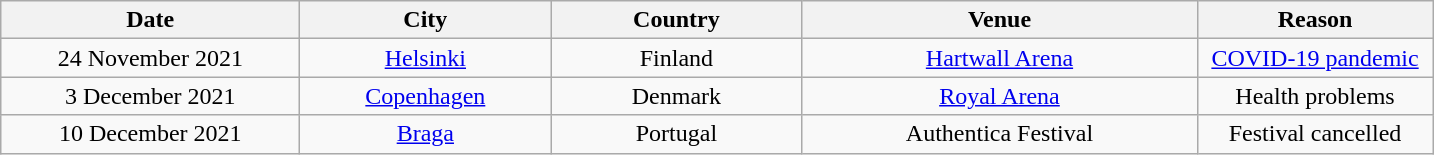<table class="wikitable" style="text-align:center;">
<tr>
<th scope="col" style="width:12em;">Date</th>
<th scope="col" style="width:10em;">City</th>
<th scope="col" style="width:10em;">Country</th>
<th scope="col" style="width:16em;">Venue</th>
<th width="150">Reason</th>
</tr>
<tr>
<td>24 November 2021</td>
<td><a href='#'>Helsinki</a></td>
<td>Finland</td>
<td><a href='#'>Hartwall Arena</a></td>
<td><a href='#'>COVID-19 pandemic</a></td>
</tr>
<tr>
<td>3 December 2021</td>
<td><a href='#'>Copenhagen</a></td>
<td>Denmark</td>
<td><a href='#'>Royal Arena</a></td>
<td>Health problems</td>
</tr>
<tr>
<td>10 December 2021</td>
<td><a href='#'>Braga</a></td>
<td>Portugal</td>
<td>Authentica Festival</td>
<td>Festival cancelled</td>
</tr>
</table>
